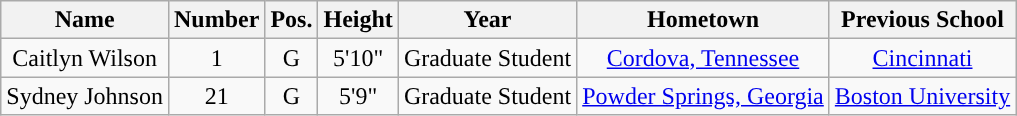<table class="wikitable sortable" border="1" style="text-align: center;">
<tr align=center>
<th>Name</th>
<th>Number</th>
<th>Pos.</th>
<th>Height</th>
<th>Year</th>
<th>Hometown</th>
<th>Previous School</th>
</tr>
<tr>
<td>Caitlyn Wilson</td>
<td>1</td>
<td>G</td>
<td>5'10"</td>
<td>Graduate Student</td>
<td><a href='#'>Cordova, Tennessee</a></td>
<td><a href='#'>Cincinnati</a></td>
</tr>
<tr>
<td>Sydney Johnson</td>
<td>21</td>
<td>G</td>
<td>5'9"</td>
<td>Graduate Student</td>
<td><a href='#'>Powder Springs, Georgia</a></td>
<td><a href='#'>Boston University</a></td>
</tr>
</table>
